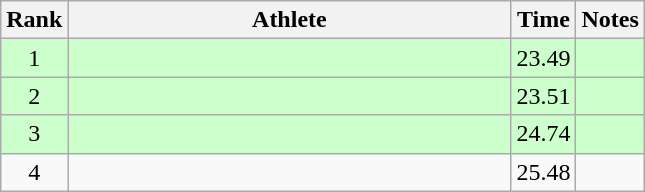<table class="wikitable" style="text-align:center">
<tr>
<th>Rank</th>
<th Style="width:18em">Athlete</th>
<th>Time</th>
<th>Notes</th>
</tr>
<tr style="background:#cfc">
<td>1</td>
<td style="text-align:left"></td>
<td>23.49</td>
<td></td>
</tr>
<tr style="background:#cfc">
<td>2</td>
<td style="text-align:left"></td>
<td>23.51</td>
<td></td>
</tr>
<tr style="background:#cfc">
<td>3</td>
<td style="text-align:left"></td>
<td>24.74</td>
<td></td>
</tr>
<tr>
<td>4</td>
<td style="text-align:left"></td>
<td>25.48</td>
<td></td>
</tr>
</table>
